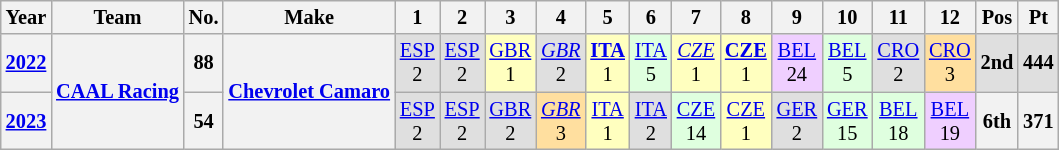<table class="wikitable" style="text-align:center; font-size:85%">
<tr>
<th>Year</th>
<th>Team</th>
<th>No.</th>
<th>Make</th>
<th>1</th>
<th>2</th>
<th>3</th>
<th>4</th>
<th>5</th>
<th>6</th>
<th>7</th>
<th>8</th>
<th>9</th>
<th>10</th>
<th>11</th>
<th>12</th>
<th>Pos</th>
<th>Pt</th>
</tr>
<tr>
<th><a href='#'>2022</a></th>
<th rowspan="2"><a href='#'>CAAL Racing</a></th>
<th>88</th>
<th rowspan="2"><a href='#'>Chevrolet Camaro</a></th>
<td style="background-color:#DFDFDF"><a href='#'>ESP</a><br>2</td>
<td style="background-color:#DFDFDF"><a href='#'>ESP</a><br>2</td>
<td style="background-color:#FFFFBF"><a href='#'>GBR</a><br>1</td>
<td style="background-color:#DFDFDF"><em><a href='#'>GBR</a></em><br>2</td>
<td style="background-color:#FFFFBF"><strong><a href='#'>ITA</a></strong><br>1</td>
<td style="background-color:#DFFFDF"><a href='#'>ITA</a><br>5</td>
<td style="background-color:#FFFFBF"><em><a href='#'>CZE</a></em><br>1</td>
<td style="background-color:#FFFFBF"><strong><a href='#'>CZE</a></strong><br>1</td>
<td style="background-color:#EFCFFF"><a href='#'>BEL</a><br>24</td>
<td style="background-color:#DFFFDF"><a href='#'>BEL</a><br>5</td>
<td style="background-color:#DFDFDF"><a href='#'>CRO</a><br>2</td>
<td style="background-color:#FFDF9F"><a href='#'>CRO</a><br>3</td>
<th style="background-color:#DFDFDF">2nd</th>
<th style="background-color:#DFDFDF">444</th>
</tr>
<tr>
<th><a href='#'>2023</a></th>
<th>54</th>
<td style="background-color:#DFDFDF"><a href='#'>ESP</a><br>2</td>
<td style="background-color:#DFDFDF"><a href='#'>ESP</a><br>2</td>
<td style="background-color:#DFDFDF"><a href='#'>GBR</a><br>2</td>
<td style="background-color:#FFDF9F"><em><a href='#'>GBR</a></em><br>3</td>
<td style="background-color:#FFFFBF"><a href='#'>ITA</a><br>1</td>
<td style="background-color:#DFDFDF"><a href='#'>ITA</a><br>2</td>
<td style="background-color:#DFFFDF"><a href='#'>CZE</a><br>14</td>
<td style="background-color:#FFFFBF"><a href='#'>CZE</a><br>1</td>
<td style="background-color:#DFDFDF"><a href='#'>GER</a><br>2</td>
<td style="background-color:#DFFFDF"><a href='#'>GER</a><br>15</td>
<td style="background-color:#DFFFDF"><a href='#'>BEL</a><br>18</td>
<td style="background-color:#EFCFFF"><a href='#'>BEL</a><br>19</td>
<th>6th</th>
<th>371</th>
</tr>
</table>
